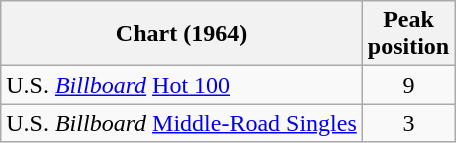<table class="wikitable sortable">
<tr>
<th align="left">Chart (1964)</th>
<th align="left">Peak<br>position</th>
</tr>
<tr>
<td align="left">U.S. <em><a href='#'>Billboard</a></em> <a href='#'>Hot 100</a></td>
<td style="text-align:center;">9</td>
</tr>
<tr>
<td align="left">U.S. <em>Billboard</em> <a href='#'>Middle-Road Singles</a></td>
<td style="text-align:center;">3</td>
</tr>
</table>
